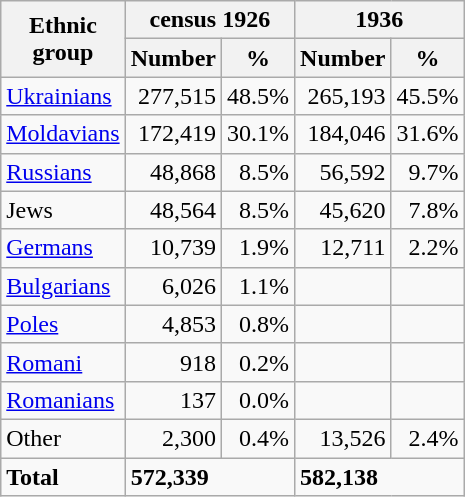<table class="wikitable">
<tr>
<th rowspan="2">Ethnic<br>group</th>
<th colspan="2">census 1926</th>
<th colspan="2">1936</th>
</tr>
<tr>
<th>Number</th>
<th>%</th>
<th>Number</th>
<th>%</th>
</tr>
<tr>
<td><a href='#'>Ukrainians</a></td>
<td align="right">277,515</td>
<td align="right">48.5%</td>
<td align="right">265,193</td>
<td align="right">45.5%</td>
</tr>
<tr>
<td><a href='#'>Moldavians</a></td>
<td align="right">172,419</td>
<td align="right">30.1%</td>
<td align="right">184,046</td>
<td align="right">31.6%</td>
</tr>
<tr>
<td><a href='#'>Russians</a></td>
<td align="right">48,868</td>
<td align="right">8.5%</td>
<td align="right">56,592</td>
<td align="right">9.7%</td>
</tr>
<tr>
<td>Jews</td>
<td align="right">48,564</td>
<td align="right">8.5%</td>
<td align="right">45,620</td>
<td align="right">7.8%</td>
</tr>
<tr>
<td><a href='#'>Germans</a></td>
<td align="right">10,739</td>
<td align="right">1.9%</td>
<td align="right">12,711</td>
<td align="right">2.2%</td>
</tr>
<tr>
<td><a href='#'>Bulgarians</a></td>
<td align="right">6,026</td>
<td align="right">1.1%</td>
<td align="right"></td>
<td align="right"></td>
</tr>
<tr>
<td><a href='#'>Poles</a></td>
<td align="right">4,853</td>
<td align="right">0.8%</td>
<td align="right"></td>
<td align="right"></td>
</tr>
<tr>
<td><a href='#'>Romani</a></td>
<td align="right">918</td>
<td align="right">0.2%</td>
<td align="right"></td>
<td align="right"></td>
</tr>
<tr>
<td><a href='#'>Romanians</a></td>
<td align="right">137</td>
<td align="right">0.0%</td>
<td align="right"></td>
<td align="right"></td>
</tr>
<tr>
<td>Other</td>
<td align="right">2,300</td>
<td align="right">0.4%</td>
<td align="right">13,526</td>
<td align="right">2.4%</td>
</tr>
<tr>
<td align="left"><strong>Total</strong></td>
<td colspan="2"><strong>572,339</strong></td>
<td colspan="2"><strong>582,138</strong></td>
</tr>
</table>
